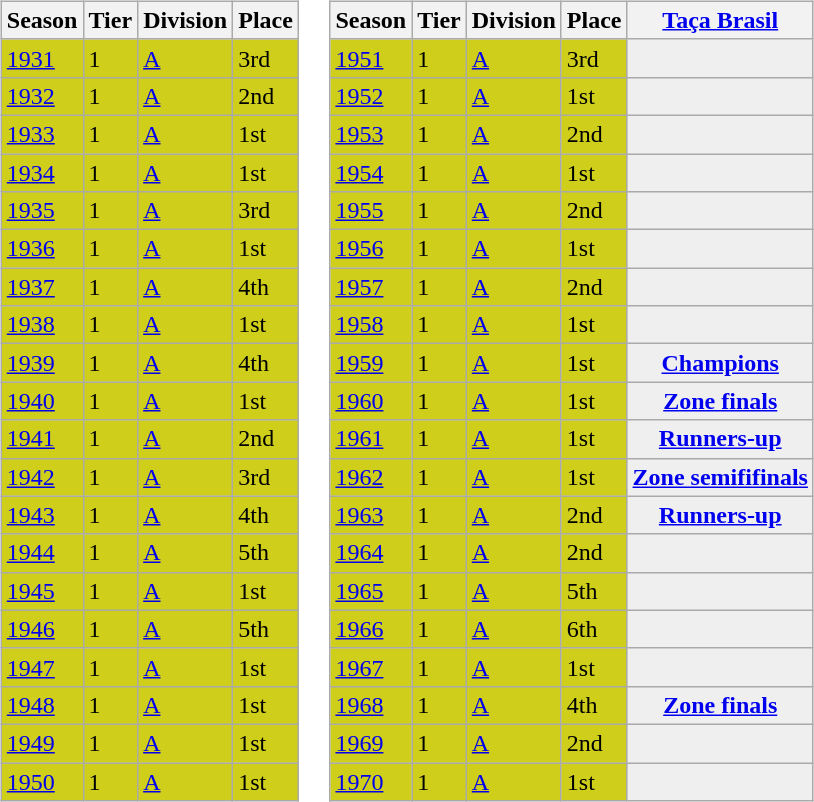<table>
<tr>
<td valign="top" width=0%><br><table class="wikitable">
<tr style="background:#f0f6fa;">
<th>Season</th>
<th>Tier</th>
<th>Division</th>
<th>Place</th>
</tr>
<tr>
<td style="background:#CECE1B;"><a href='#'>1931</a></td>
<td style="background:#CECE1B;">1</td>
<td style="background:#CECE1B;"><a href='#'>A</a></td>
<td style="background:#CECE1B;">3rd</td>
</tr>
<tr>
<td style="background:#CECE1B;"><a href='#'>1932</a></td>
<td style="background:#CECE1B;">1</td>
<td style="background:#CECE1B;"><a href='#'>A</a></td>
<td style="background:#CECE1B;">2nd</td>
</tr>
<tr>
<td style="background:#CECE1B;"><a href='#'>1933</a></td>
<td style="background:#CECE1B;">1</td>
<td style="background:#CECE1B;"><a href='#'>A</a></td>
<td style="background:#CECE1B;">1st</td>
</tr>
<tr>
<td style="background:#CECE1B;"><a href='#'>1934</a></td>
<td style="background:#CECE1B;">1</td>
<td style="background:#CECE1B;"><a href='#'>A</a></td>
<td style="background:#CECE1B;">1st</td>
</tr>
<tr>
<td style="background:#CECE1B;"><a href='#'>1935</a></td>
<td style="background:#CECE1B;">1</td>
<td style="background:#CECE1B;"><a href='#'>A</a></td>
<td style="background:#CECE1B;">3rd</td>
</tr>
<tr>
<td style="background:#CECE1B;"><a href='#'>1936</a></td>
<td style="background:#CECE1B;">1</td>
<td style="background:#CECE1B;"><a href='#'>A</a></td>
<td style="background:#CECE1B;">1st</td>
</tr>
<tr>
<td style="background:#CECE1B;"><a href='#'>1937</a></td>
<td style="background:#CECE1B;">1</td>
<td style="background:#CECE1B;"><a href='#'>A</a></td>
<td style="background:#CECE1B;">4th</td>
</tr>
<tr>
<td style="background:#CECE1B;"><a href='#'>1938</a></td>
<td style="background:#CECE1B;">1</td>
<td style="background:#CECE1B;"><a href='#'>A</a></td>
<td style="background:#CECE1B;">1st</td>
</tr>
<tr>
<td style="background:#CECE1B;"><a href='#'>1939</a></td>
<td style="background:#CECE1B;">1</td>
<td style="background:#CECE1B;"><a href='#'>A</a></td>
<td style="background:#CECE1B;">4th</td>
</tr>
<tr>
<td style="background:#CECE1B;"><a href='#'>1940</a></td>
<td style="background:#CECE1B;">1</td>
<td style="background:#CECE1B;"><a href='#'>A</a></td>
<td style="background:#CECE1B;">1st</td>
</tr>
<tr>
<td style="background:#CECE1B;"><a href='#'>1941</a></td>
<td style="background:#CECE1B;">1</td>
<td style="background:#CECE1B;"><a href='#'>A</a></td>
<td style="background:#CECE1B;">2nd</td>
</tr>
<tr>
<td style="background:#CECE1B;"><a href='#'>1942</a></td>
<td style="background:#CECE1B;">1</td>
<td style="background:#CECE1B;"><a href='#'>A</a></td>
<td style="background:#CECE1B;">3rd</td>
</tr>
<tr>
<td style="background:#CECE1B;"><a href='#'>1943</a></td>
<td style="background:#CECE1B;">1</td>
<td style="background:#CECE1B;"><a href='#'>A</a></td>
<td style="background:#CECE1B;">4th</td>
</tr>
<tr>
<td style="background:#CECE1B;"><a href='#'>1944</a></td>
<td style="background:#CECE1B;">1</td>
<td style="background:#CECE1B;"><a href='#'>A</a></td>
<td style="background:#CECE1B;">5th</td>
</tr>
<tr>
<td style="background:#CECE1B;"><a href='#'>1945</a></td>
<td style="background:#CECE1B;">1</td>
<td style="background:#CECE1B;"><a href='#'>A</a></td>
<td style="background:#CECE1B;">1st</td>
</tr>
<tr>
<td style="background:#CECE1B;"><a href='#'>1946</a></td>
<td style="background:#CECE1B;">1</td>
<td style="background:#CECE1B;"><a href='#'>A</a></td>
<td style="background:#CECE1B;">5th</td>
</tr>
<tr>
<td style="background:#CECE1B;"><a href='#'>1947</a></td>
<td style="background:#CECE1B;">1</td>
<td style="background:#CECE1B;"><a href='#'>A</a></td>
<td style="background:#CECE1B;">1st</td>
</tr>
<tr>
<td style="background:#CECE1B;"><a href='#'>1948</a></td>
<td style="background:#CECE1B;">1</td>
<td style="background:#CECE1B;"><a href='#'>A</a></td>
<td style="background:#CECE1B;">1st</td>
</tr>
<tr>
<td style="background:#CECE1B;"><a href='#'>1949</a></td>
<td style="background:#CECE1B;">1</td>
<td style="background:#CECE1B;"><a href='#'>A</a></td>
<td style="background:#CECE1B;">1st</td>
</tr>
<tr>
<td style="background:#CECE1B;"><a href='#'>1950</a></td>
<td style="background:#CECE1B;">1</td>
<td style="background:#CECE1B;"><a href='#'>A</a></td>
<td style="background:#CECE1B;">1st</td>
</tr>
</table>
</td>
<td valign="top" width=0%><br><table class="wikitable">
<tr style="background:#f0f6fa;">
<th>Season</th>
<th>Tier</th>
<th>Division</th>
<th>Place</th>
<th><a href='#'>Taça Brasil</a></th>
</tr>
<tr>
<td style="background:#CECE1B;"><a href='#'>1951</a></td>
<td style="background:#CECE1B;">1</td>
<td style="background:#CECE1B;"><a href='#'>A</a></td>
<td style="background:#CECE1B;">3rd</td>
<th style="background:#efefef;"></th>
</tr>
<tr>
<td style="background:#CECE1B;"><a href='#'>1952</a></td>
<td style="background:#CECE1B;">1</td>
<td style="background:#CECE1B;"><a href='#'>A</a></td>
<td style="background:#CECE1B;">1st</td>
<th style="background:#efefef;"></th>
</tr>
<tr>
<td style="background:#CECE1B;"><a href='#'>1953</a></td>
<td style="background:#CECE1B;">1</td>
<td style="background:#CECE1B;"><a href='#'>A</a></td>
<td style="background:#CECE1B;">2nd</td>
<th style="background:#efefef;"></th>
</tr>
<tr>
<td style="background:#CECE1B;"><a href='#'>1954</a></td>
<td style="background:#CECE1B;">1</td>
<td style="background:#CECE1B;"><a href='#'>A</a></td>
<td style="background:#CECE1B;">1st</td>
<th style="background:#efefef;"></th>
</tr>
<tr>
<td style="background:#CECE1B;"><a href='#'>1955</a></td>
<td style="background:#CECE1B;">1</td>
<td style="background:#CECE1B;"><a href='#'>A</a></td>
<td style="background:#CECE1B;">2nd</td>
<th style="background:#efefef;"></th>
</tr>
<tr>
<td style="background:#CECE1B;"><a href='#'>1956</a></td>
<td style="background:#CECE1B;">1</td>
<td style="background:#CECE1B;"><a href='#'>A</a></td>
<td style="background:#CECE1B;">1st</td>
<th style="background:#efefef;"></th>
</tr>
<tr>
<td style="background:#CECE1B;"><a href='#'>1957</a></td>
<td style="background:#CECE1B;">1</td>
<td style="background:#CECE1B;"><a href='#'>A</a></td>
<td style="background:#CECE1B;">2nd</td>
<th style="background:#efefef;"></th>
</tr>
<tr>
<td style="background:#CECE1B;"><a href='#'>1958</a></td>
<td style="background:#CECE1B;">1</td>
<td style="background:#CECE1B;"><a href='#'>A</a></td>
<td style="background:#CECE1B;">1st</td>
<th style="background:#efefef;"></th>
</tr>
<tr>
<td style="background:#CECE1B;"><a href='#'>1959</a></td>
<td style="background:#CECE1B;">1</td>
<td style="background:#CECE1B;"><a href='#'>A</a></td>
<td style="background:#CECE1B;">1st</td>
<th style="background:#efefef;"><a href='#'>Champions</a></th>
</tr>
<tr>
<td style="background:#CECE1B;"><a href='#'>1960</a></td>
<td style="background:#CECE1B;">1</td>
<td style="background:#CECE1B;"><a href='#'>A</a></td>
<td style="background:#CECE1B;">1st</td>
<th style="background:#efefef;"><a href='#'>Zone finals</a></th>
</tr>
<tr>
<td style="background:#CECE1B;"><a href='#'>1961</a></td>
<td style="background:#CECE1B;">1</td>
<td style="background:#CECE1B;"><a href='#'>A</a></td>
<td style="background:#CECE1B;">1st</td>
<th style="background:#efefef;"><a href='#'>Runners-up</a></th>
</tr>
<tr>
<td style="background:#CECE1B;"><a href='#'>1962</a></td>
<td style="background:#CECE1B;">1</td>
<td style="background:#CECE1B;"><a href='#'>A</a></td>
<td style="background:#CECE1B;">1st</td>
<th style="background:#efefef;"><a href='#'>Zone semififinals</a></th>
</tr>
<tr>
<td style="background:#CECE1B;"><a href='#'>1963</a></td>
<td style="background:#CECE1B;">1</td>
<td style="background:#CECE1B;"><a href='#'>A</a></td>
<td style="background:#CECE1B;">2nd</td>
<th style="background:#efefef;"><a href='#'>Runners-up</a></th>
</tr>
<tr>
<td style="background:#CECE1B;"><a href='#'>1964</a></td>
<td style="background:#CECE1B;">1</td>
<td style="background:#CECE1B;"><a href='#'>A</a></td>
<td style="background:#CECE1B;">2nd</td>
<th style="background:#efefef;"></th>
</tr>
<tr>
<td style="background:#CECE1B;"><a href='#'>1965</a></td>
<td style="background:#CECE1B;">1</td>
<td style="background:#CECE1B;"><a href='#'>A</a></td>
<td style="background:#CECE1B;">5th</td>
<th style="background:#efefef;"></th>
</tr>
<tr>
<td style="background:#CECE1B;"><a href='#'>1966</a></td>
<td style="background:#CECE1B;">1</td>
<td style="background:#CECE1B;"><a href='#'>A</a></td>
<td style="background:#CECE1B;">6th</td>
<th style="background:#efefef;"></th>
</tr>
<tr>
<td style="background:#CECE1B;"><a href='#'>1967</a></td>
<td style="background:#CECE1B;">1</td>
<td style="background:#CECE1B;"><a href='#'>A</a></td>
<td style="background:#CECE1B;">1st</td>
<th style="background:#efefef;"></th>
</tr>
<tr>
<td style="background:#CECE1B;"><a href='#'>1968</a></td>
<td style="background:#CECE1B;">1</td>
<td style="background:#CECE1B;"><a href='#'>A</a></td>
<td style="background:#CECE1B;">4th</td>
<th style="background:#efefef;"><a href='#'>Zone finals</a></th>
</tr>
<tr>
<td style="background:#CECE1B;"><a href='#'>1969</a></td>
<td style="background:#CECE1B;">1</td>
<td style="background:#CECE1B;"><a href='#'>A</a></td>
<td style="background:#CECE1B;">2nd</td>
<th style="background:#efefef;"></th>
</tr>
<tr>
<td style="background:#CECE1B;"><a href='#'>1970</a></td>
<td style="background:#CECE1B;">1</td>
<td style="background:#CECE1B;"><a href='#'>A</a></td>
<td style="background:#CECE1B;">1st</td>
<th style="background:#efefef;"></th>
</tr>
</table>
</td>
</tr>
</table>
